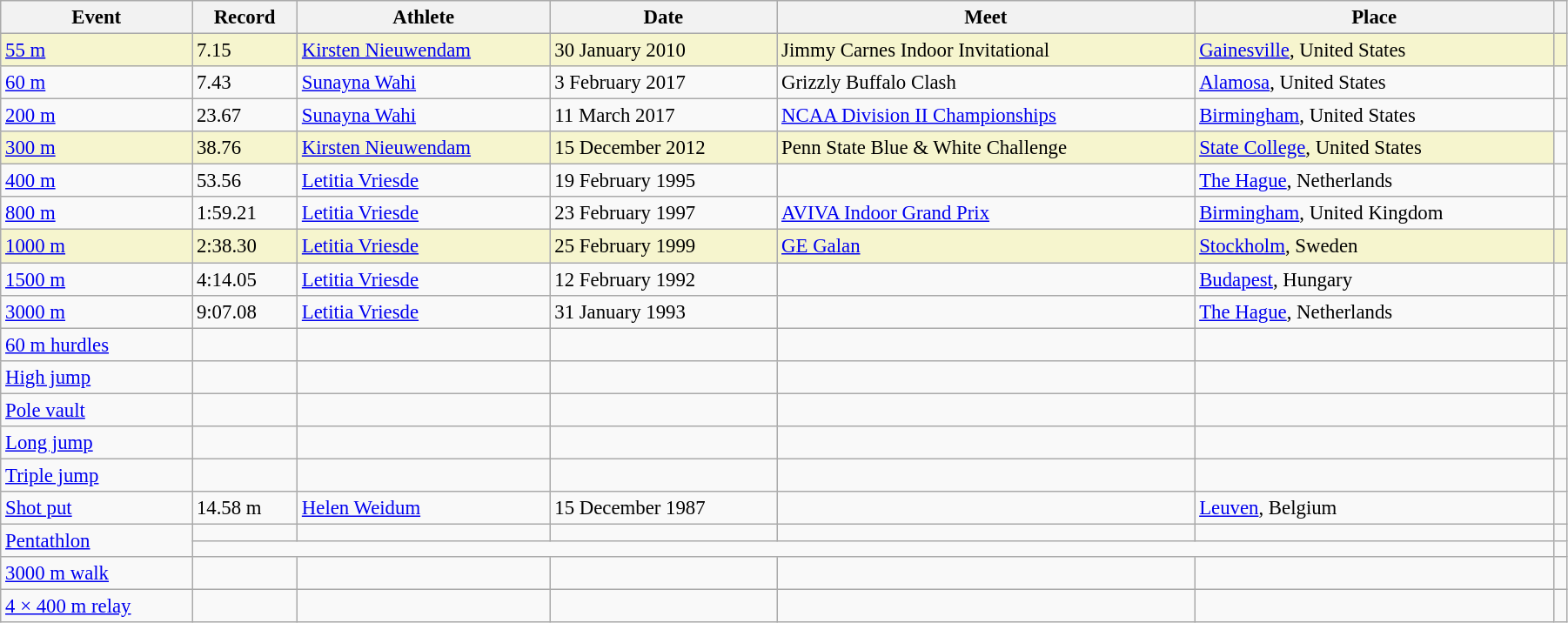<table class="wikitable" style="font-size:95%; width: 95%;">
<tr>
<th>Event</th>
<th>Record</th>
<th>Athlete</th>
<th>Date</th>
<th>Meet</th>
<th>Place</th>
<th></th>
</tr>
<tr style="background:#f6F5CE;">
<td><a href='#'>55 m</a></td>
<td>7.15</td>
<td><a href='#'>Kirsten Nieuwendam</a></td>
<td>30 January 2010</td>
<td>Jimmy Carnes Indoor Invitational</td>
<td><a href='#'>Gainesville</a>, United States</td>
<td></td>
</tr>
<tr>
<td><a href='#'>60 m</a></td>
<td>7.43</td>
<td><a href='#'>Sunayna Wahi</a></td>
<td>3 February 2017</td>
<td>Grizzly Buffalo Clash</td>
<td><a href='#'>Alamosa</a>, United States</td>
<td></td>
</tr>
<tr>
<td><a href='#'>200 m</a></td>
<td>23.67</td>
<td><a href='#'>Sunayna Wahi</a></td>
<td>11 March 2017</td>
<td><a href='#'>NCAA Division II Championships</a></td>
<td><a href='#'>Birmingham</a>, United States</td>
<td></td>
</tr>
<tr style="background:#f6F5CE;">
<td><a href='#'>300 m</a></td>
<td>38.76</td>
<td><a href='#'>Kirsten Nieuwendam</a></td>
<td>15 December 2012</td>
<td>Penn State Blue & White Challenge</td>
<td><a href='#'>State College</a>, United States</td>
</tr>
<tr>
<td><a href='#'>400 m</a></td>
<td>53.56</td>
<td><a href='#'>Letitia Vriesde</a></td>
<td>19 February 1995</td>
<td></td>
<td><a href='#'>The Hague</a>, Netherlands</td>
<td></td>
</tr>
<tr>
<td><a href='#'>800 m</a></td>
<td>1:59.21</td>
<td><a href='#'>Letitia Vriesde</a></td>
<td>23 February 1997</td>
<td><a href='#'>AVIVA Indoor Grand Prix</a></td>
<td><a href='#'>Birmingham</a>, United Kingdom</td>
<td></td>
</tr>
<tr style="background:#f6F5CE;">
<td><a href='#'>1000 m</a></td>
<td>2:38.30</td>
<td><a href='#'>Letitia Vriesde</a></td>
<td>25 February 1999</td>
<td><a href='#'>GE Galan</a></td>
<td><a href='#'>Stockholm</a>, Sweden</td>
<td></td>
</tr>
<tr>
<td><a href='#'>1500 m</a></td>
<td>4:14.05</td>
<td><a href='#'>Letitia Vriesde</a></td>
<td>12 February 1992</td>
<td></td>
<td><a href='#'>Budapest</a>, Hungary</td>
<td></td>
</tr>
<tr>
<td><a href='#'>3000 m</a></td>
<td>9:07.08</td>
<td><a href='#'>Letitia Vriesde</a></td>
<td>31 January 1993</td>
<td></td>
<td><a href='#'>The Hague</a>, Netherlands</td>
<td></td>
</tr>
<tr>
<td><a href='#'>60 m hurdles</a></td>
<td></td>
<td></td>
<td></td>
<td></td>
<td></td>
<td></td>
</tr>
<tr>
<td><a href='#'>High jump</a></td>
<td></td>
<td></td>
<td></td>
<td></td>
<td></td>
<td></td>
</tr>
<tr>
<td><a href='#'>Pole vault</a></td>
<td></td>
<td></td>
<td></td>
<td></td>
<td></td>
<td></td>
</tr>
<tr>
<td><a href='#'>Long jump</a></td>
<td></td>
<td></td>
<td></td>
<td></td>
<td></td>
<td></td>
</tr>
<tr>
<td><a href='#'>Triple jump</a></td>
<td></td>
<td></td>
<td></td>
<td></td>
<td></td>
<td></td>
</tr>
<tr>
<td><a href='#'>Shot put</a></td>
<td>14.58 m</td>
<td><a href='#'>Helen Weidum</a></td>
<td>15 December 1987</td>
<td></td>
<td><a href='#'>Leuven</a>, Belgium</td>
<td></td>
</tr>
<tr>
<td rowspan=2><a href='#'>Pentathlon</a></td>
<td></td>
<td></td>
<td></td>
<td></td>
<td></td>
<td></td>
</tr>
<tr>
<td colspan=5></td>
<td></td>
</tr>
<tr>
<td><a href='#'>3000 m walk</a></td>
<td></td>
<td></td>
<td></td>
<td></td>
<td></td>
<td></td>
</tr>
<tr>
<td><a href='#'>4 × 400 m relay</a></td>
<td></td>
<td></td>
<td></td>
<td></td>
<td></td>
<td></td>
</tr>
</table>
